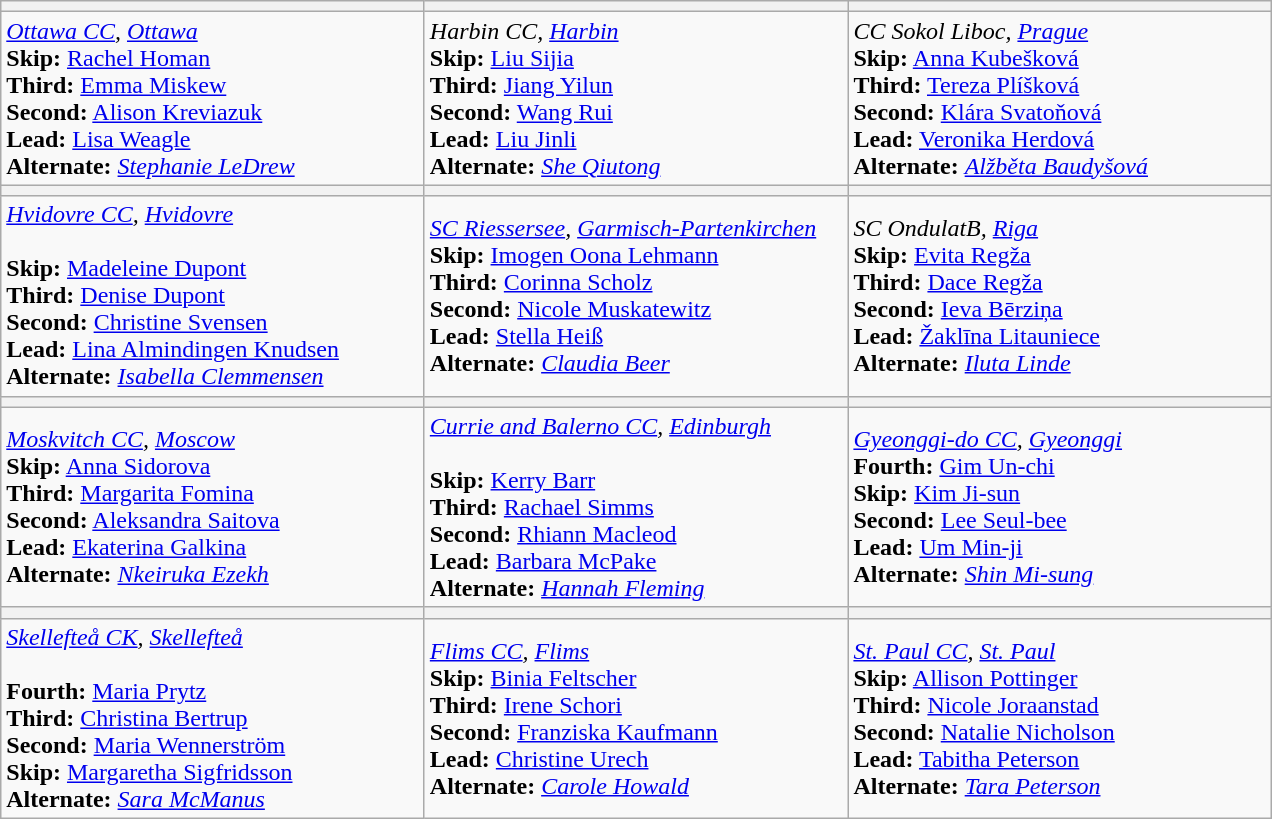<table class=wikitable>
<tr>
<th width=275></th>
<th width=275></th>
<th width=275></th>
</tr>
<tr>
<td><em><a href='#'>Ottawa CC</a>, <a href='#'>Ottawa</a></em><br><strong>Skip:</strong> <a href='#'>Rachel Homan</a> <br>
<strong>Third:</strong> <a href='#'>Emma Miskew</a> <br>
<strong>Second:</strong> <a href='#'>Alison Kreviazuk</a> <br>
<strong>Lead:</strong> <a href='#'>Lisa Weagle</a> <br>
<strong>Alternate:</strong> <em><a href='#'>Stephanie LeDrew</a></em></td>
<td><em>Harbin CC, <a href='#'>Harbin</a></em><br><strong>Skip:</strong> <a href='#'>Liu Sijia</a> <br>
<strong>Third:</strong> <a href='#'>Jiang Yilun</a> <br>
<strong>Second:</strong> <a href='#'>Wang Rui</a> <br>
<strong>Lead:</strong> <a href='#'>Liu Jinli</a> <br>
<strong>Alternate:</strong> <em><a href='#'>She Qiutong</a></em></td>
<td><em>CC Sokol Liboc, <a href='#'>Prague</a></em><br><strong>Skip:</strong> <a href='#'>Anna Kubešková</a> <br>
<strong>Third:</strong> <a href='#'>Tereza Plíšková</a> <br>
<strong>Second:</strong> <a href='#'>Klára Svatoňová</a> <br>
<strong>Lead:</strong> <a href='#'>Veronika Herdová</a> <br>
<strong>Alternate:</strong> <em><a href='#'>Alžběta Baudyšová</a></em></td>
</tr>
<tr>
<th width=200></th>
<th width=200></th>
<th width=200></th>
</tr>
<tr>
<td><em><a href='#'>Hvidovre CC</a>, <a href='#'>Hvidovre</a></em> <br><br><strong>Skip:</strong> <a href='#'>Madeleine Dupont</a><br>
<strong>Third:</strong> <a href='#'>Denise Dupont</a><br>
<strong>Second:</strong> <a href='#'>Christine Svensen</a><br>
<strong>Lead:</strong> <a href='#'>Lina Almindingen Knudsen</a> <br>
<strong>Alternate:</strong> <em><a href='#'>Isabella Clemmensen</a></em></td>
<td><em><a href='#'>SC Riessersee</a>, <a href='#'>Garmisch-Partenkirchen</a></em><br><strong>Skip:</strong> <a href='#'>Imogen Oona Lehmann</a><br>
<strong>Third:</strong> <a href='#'>Corinna Scholz</a><br>
<strong>Second:</strong> <a href='#'>Nicole Muskatewitz</a><br>
<strong>Lead:</strong> <a href='#'>Stella Heiß</a><br>
<strong>Alternate:</strong> <em><a href='#'>Claudia Beer</a></em></td>
<td><em>SC OndulatB, <a href='#'>Riga</a></em><br><strong>Skip:</strong> <a href='#'>Evita Regža</a><br>
<strong>Third:</strong> <a href='#'>Dace Regža</a><br>
<strong>Second:</strong> <a href='#'>Ieva Bērziņa</a><br>
<strong>Lead:</strong> <a href='#'>Žaklīna Litauniece</a><br>
<strong>Alternate:</strong> <em><a href='#'>Iluta Linde</a></em></td>
</tr>
<tr>
<th width=200></th>
<th width=200></th>
<th width=200></th>
</tr>
<tr>
<td><em><a href='#'>Moskvitch CC</a>, <a href='#'>Moscow</a></em><br><strong>Skip:</strong> <a href='#'>Anna Sidorova</a><br>
<strong>Third:</strong> <a href='#'>Margarita Fomina</a><br>
<strong>Second:</strong> <a href='#'>Aleksandra Saitova</a><br>
<strong>Lead:</strong> <a href='#'>Ekaterina Galkina</a><br>
<strong>Alternate:</strong> <em><a href='#'>Nkeiruka Ezekh</a></em></td>
<td><em><a href='#'>Currie and Balerno CC</a>, <a href='#'>Edinburgh</a></em> <br><br><strong>Skip:</strong> <a href='#'>Kerry Barr</a> <br>
<strong>Third:</strong> <a href='#'>Rachael Simms</a> <br>
<strong>Second:</strong> <a href='#'>Rhiann Macleod</a> <br>
<strong>Lead:</strong> <a href='#'>Barbara McPake</a> <br>
<strong>Alternate:</strong> <em><a href='#'>Hannah Fleming</a></em></td>
<td><em><a href='#'>Gyeonggi-do CC</a>, <a href='#'>Gyeonggi</a></em><br><strong>Fourth:</strong> <a href='#'>Gim Un-chi</a> <br>
<strong>Skip:</strong> <a href='#'>Kim Ji-sun</a> <br>
<strong>Second:</strong> <a href='#'>Lee Seul-bee</a> <br>
<strong>Lead:</strong> <a href='#'>Um Min-ji</a> <br>
<strong>Alternate:</strong> <em><a href='#'>Shin Mi-sung</a></em></td>
</tr>
<tr>
<th width=200></th>
<th width=200></th>
<th width=200></th>
</tr>
<tr>
<td><em><a href='#'>Skellefteå CK</a>, <a href='#'>Skellefteå</a></em><br><br><strong>Fourth:</strong> <a href='#'>Maria Prytz</a><br>
<strong>Third:</strong> <a href='#'>Christina Bertrup</a><br>
<strong>Second:</strong> <a href='#'>Maria Wennerström</a><br>
<strong>Skip:</strong> <a href='#'>Margaretha Sigfridsson</a><br>
<strong>Alternate:</strong> <em><a href='#'>Sara McManus</a></em></td>
<td><em><a href='#'>Flims CC</a>, <a href='#'>Flims</a></em><br><strong>Skip:</strong> <a href='#'>Binia Feltscher</a> <br>
<strong>Third:</strong> <a href='#'>Irene Schori</a> <br>
<strong>Second:</strong> <a href='#'>Franziska Kaufmann</a> <br>
<strong>Lead:</strong> <a href='#'>Christine Urech</a> <br>
<strong>Alternate:</strong> <em><a href='#'>Carole Howald</a></em></td>
<td><em><a href='#'>St. Paul CC</a>, <a href='#'>St. Paul</a></em><br><strong>Skip:</strong> <a href='#'>Allison Pottinger</a> <br>
<strong>Third:</strong> <a href='#'>Nicole Joraanstad</a> <br>
<strong>Second:</strong> <a href='#'>Natalie Nicholson</a> <br>
<strong>Lead:</strong> <a href='#'>Tabitha Peterson</a> <br>
<strong>Alternate:</strong> <em><a href='#'>Tara Peterson</a></em></td>
</tr>
</table>
